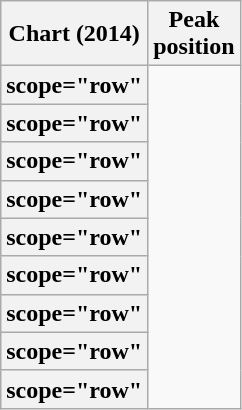<table class="wikitable sortable plainrowheaders">
<tr>
<th>Chart (2014)</th>
<th>Peak<br>position</th>
</tr>
<tr>
<th>scope="row" </th>
</tr>
<tr>
<th>scope="row" </th>
</tr>
<tr>
<th>scope="row" </th>
</tr>
<tr>
<th>scope="row" </th>
</tr>
<tr>
<th>scope="row" </th>
</tr>
<tr>
<th>scope="row" </th>
</tr>
<tr>
<th>scope="row" </th>
</tr>
<tr>
<th>scope="row" </th>
</tr>
<tr>
<th>scope="row" </th>
</tr>
</table>
